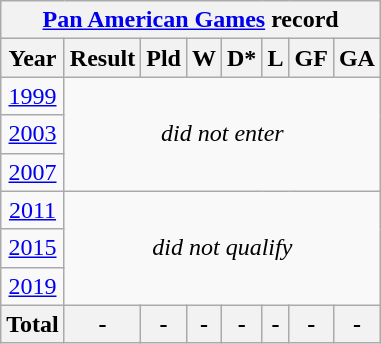<table class="wikitable" style="text-align: center;">
<tr>
<th colspan=8><a href='#'>Pan American Games</a> record</th>
</tr>
<tr>
<th>Year</th>
<th>Result</th>
<th>Pld</th>
<th>W</th>
<th>D*</th>
<th>L</th>
<th>GF</th>
<th>GA</th>
</tr>
<tr>
<td> <a href='#'>1999</a></td>
<td colspan=7 rowspan=3><em>did not enter</em></td>
</tr>
<tr>
<td> <a href='#'>2003</a></td>
</tr>
<tr>
<td> <a href='#'>2007</a></td>
</tr>
<tr>
<td> <a href='#'>2011</a></td>
<td colspan=7 rowspan=3><em>did not qualify</em></td>
</tr>
<tr>
<td> <a href='#'>2015</a></td>
</tr>
<tr>
<td> <a href='#'>2019</a></td>
</tr>
<tr>
<th>Total</th>
<th>-</th>
<th>-</th>
<th>-</th>
<th>-</th>
<th>-</th>
<th>-</th>
<th>-</th>
</tr>
</table>
